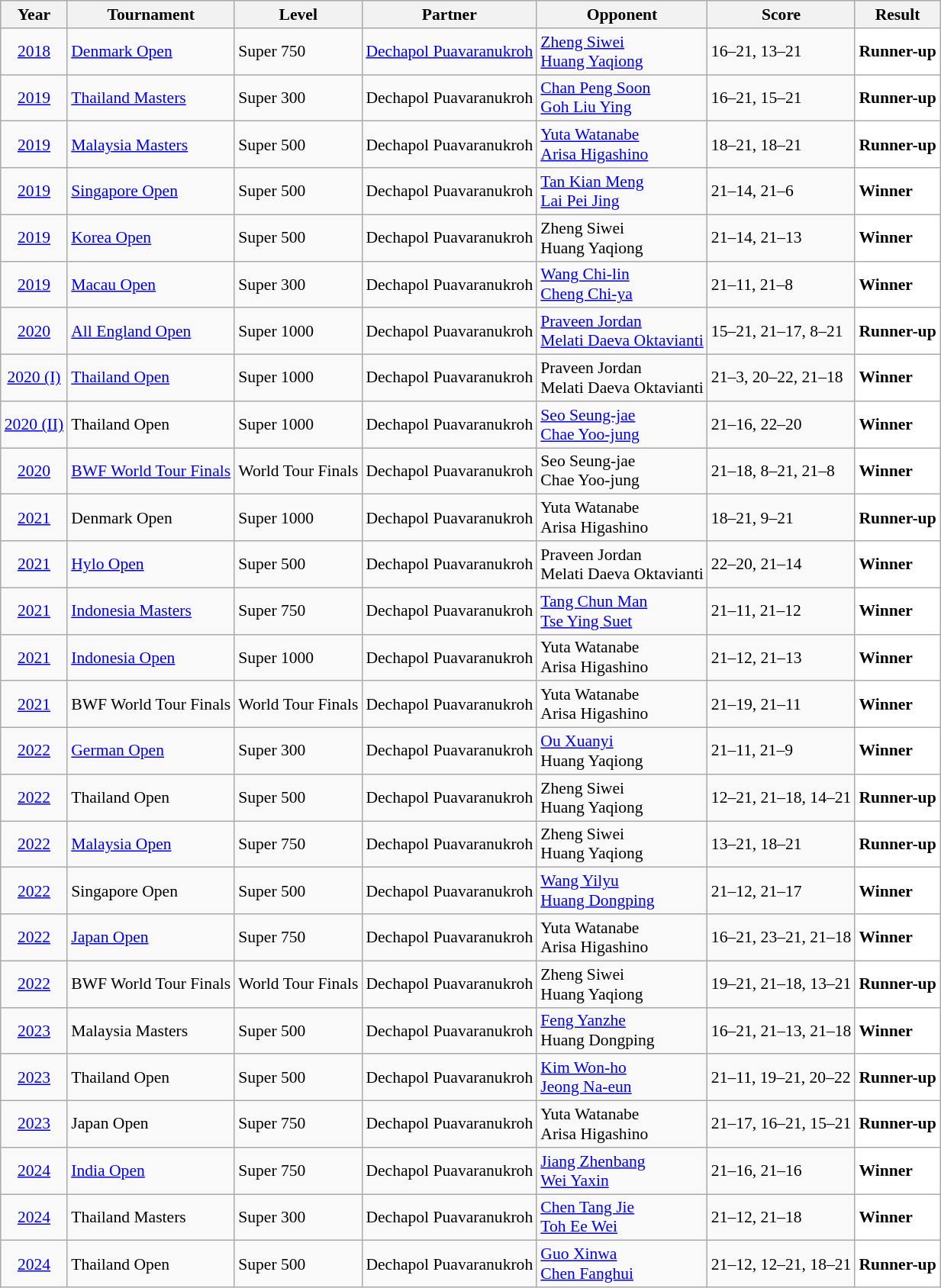<table class="sortable wikitable" style="font-size: 90%">
<tr>
<th>Year</th>
<th>Tournament</th>
<th>Level</th>
<th>Partner</th>
<th>Opponent</th>
<th>Score</th>
<th>Result</th>
</tr>
<tr>
<td align="center"><a href='#'>2018</a></td>
<td align="left"><a href='#'>Denmark Open</a></td>
<td align="left">Super 750</td>
<td align="left"> <a href='#'>Dechapol Puavaranukroh</a></td>
<td align="left"> <a href='#'>Zheng Siwei</a><br> <a href='#'>Huang Yaqiong</a></td>
<td align="left">16–21, 13–21</td>
<td style="text-align:left; background:white"> <strong>Runner-up</strong></td>
</tr>
<tr>
<td align="center"><a href='#'>2019</a></td>
<td align="left"><a href='#'>Thailand Masters</a></td>
<td align="left">Super 300</td>
<td align="left"> Dechapol Puavaranukroh</td>
<td align="left"> <a href='#'>Chan Peng Soon</a><br> <a href='#'>Goh Liu Ying</a></td>
<td align="left">16–21, 15–21</td>
<td style="text-align:left; background:white"> <strong>Runner-up</strong></td>
</tr>
<tr>
<td align="center"><a href='#'>2019</a></td>
<td align="left"><a href='#'>Malaysia Masters</a></td>
<td align="left">Super 500</td>
<td align="left"> Dechapol Puavaranukroh</td>
<td align="left"> <a href='#'>Yuta Watanabe</a><br> <a href='#'>Arisa Higashino</a></td>
<td align="left">18–21, 18–21</td>
<td style="text-align:left; background:white"> <strong>Runner-up</strong></td>
</tr>
<tr>
<td align="center"><a href='#'>2019</a></td>
<td align="left"><a href='#'>Singapore Open</a></td>
<td align="left">Super 500</td>
<td align="left"> Dechapol Puavaranukroh</td>
<td align="left"> <a href='#'>Tan Kian Meng</a><br> <a href='#'>Lai Pei Jing</a></td>
<td align="left">21–14, 21–6</td>
<td style="text-align:left; background:white"> <strong>Winner</strong></td>
</tr>
<tr>
<td align="center"><a href='#'>2019</a></td>
<td align="left"><a href='#'>Korea Open</a></td>
<td align="left">Super 500</td>
<td align="left"> Dechapol Puavaranukroh</td>
<td align="left"> Zheng Siwei<br> Huang Yaqiong</td>
<td align="left">21–14, 21–13</td>
<td style="text-align:left; background:white"> <strong>Winner</strong></td>
</tr>
<tr>
<td align="center"><a href='#'>2019</a></td>
<td align="left"><a href='#'>Macau Open</a></td>
<td align="left">Super 300</td>
<td align="left"> Dechapol Puavaranukroh</td>
<td align="left"> <a href='#'>Wang Chi-lin</a><br> <a href='#'>Cheng Chi-ya</a></td>
<td align="left">21–11, 21–8</td>
<td style="text-align:left; background:white"> <strong>Winner</strong></td>
</tr>
<tr>
<td align="center"><a href='#'>2020</a></td>
<td align="left"><a href='#'>All England Open</a></td>
<td align="left">Super 1000</td>
<td align="left"> Dechapol Puavaranukroh</td>
<td align="left"> <a href='#'>Praveen Jordan</a><br> <a href='#'>Melati Daeva Oktavianti</a></td>
<td align="left">15–21, 21–17, 8–21</td>
<td style="text-align:left; background:white"> <strong>Runner-up</strong></td>
</tr>
<tr>
<td align="center"><a href='#'>2020 (I)</a></td>
<td align="left"><a href='#'>Thailand Open</a></td>
<td align="left">Super 1000</td>
<td align="left"> Dechapol Puavaranukroh</td>
<td align="left"> Praveen Jordan<br> Melati Daeva Oktavianti</td>
<td align="left">21–3, 20–22, 21–18</td>
<td style="text-align:left; background:white"> <strong>Winner</strong></td>
</tr>
<tr>
<td align="center"><a href='#'>2020 (II)</a></td>
<td align="left">Thailand Open</td>
<td align="left">Super 1000</td>
<td align="left"> Dechapol Puavaranukroh</td>
<td align="left"> <a href='#'>Seo Seung-jae</a><br> <a href='#'>Chae Yoo-jung</a></td>
<td align="left">21–16, 22–20</td>
<td style="text-align:left; background:white"> <strong>Winner</strong></td>
</tr>
<tr>
<td align="center"><a href='#'>2020</a></td>
<td align="left"><a href='#'>BWF World Tour Finals</a></td>
<td align="left">World Tour Finals</td>
<td align="left"> Dechapol Puavaranukroh</td>
<td align="left"> Seo Seung-jae<br> Chae Yoo-jung</td>
<td align="left">21–18, 8–21, 21–8</td>
<td style="text-align:left; background:white"> <strong>Winner</strong></td>
</tr>
<tr>
<td align="center"><a href='#'>2021</a></td>
<td align="left">Denmark Open</td>
<td align="left">Super 1000</td>
<td align="left"> Dechapol Puavaranukroh</td>
<td align="left"> Yuta Watanabe<br> Arisa Higashino</td>
<td align="left">18–21, 9–21</td>
<td style="text-align:left; background:white"> <strong>Runner-up</strong></td>
</tr>
<tr>
<td align="center"><a href='#'>2021</a></td>
<td align="left"><a href='#'>Hylo Open</a></td>
<td align="left">Super 500</td>
<td align="left"> Dechapol Puavaranukroh</td>
<td align="left"> Praveen Jordan<br> Melati Daeva Oktavianti</td>
<td align="left">22–20, 21–14</td>
<td style="text-align:left; background:white"> <strong>Winner</strong></td>
</tr>
<tr>
<td align="center"><a href='#'>2021</a></td>
<td align="left"><a href='#'>Indonesia Masters</a></td>
<td align="left">Super 750</td>
<td align="left"> Dechapol Puavaranukroh</td>
<td align="left"> <a href='#'>Tang Chun Man</a><br> <a href='#'>Tse Ying Suet</a></td>
<td align="left">21–11, 21–12</td>
<td style="text-align:left; background:white"> <strong>Winner</strong></td>
</tr>
<tr>
<td align="center"><a href='#'>2021</a></td>
<td align="left"><a href='#'>Indonesia Open</a></td>
<td align="left">Super 1000</td>
<td align="left"> Dechapol Puavaranukroh</td>
<td align="left"> Yuta Watanabe<br> Arisa Higashino</td>
<td align="left">21–12, 21–13</td>
<td style="text-align:left; background:white"> <strong>Winner</strong></td>
</tr>
<tr>
<td align="center"><a href='#'>2021</a></td>
<td align="left">BWF World Tour Finals</td>
<td align="left">World Tour Finals</td>
<td align="left"> Dechapol Puavaranukroh</td>
<td align="left"> Yuta Watanabe<br> Arisa Higashino</td>
<td align="left">21–19, 21–11</td>
<td style="text-align:left; background:white"> <strong>Winner</strong></td>
</tr>
<tr>
<td align="center"><a href='#'>2022</a></td>
<td align="left"><a href='#'>German Open</a></td>
<td align="left">Super 300</td>
<td align="left"> Dechapol Puavaranukroh</td>
<td align="left"> <a href='#'>Ou Xuanyi</a><br> Huang Yaqiong</td>
<td align="left">21–11, 21–9</td>
<td style="text-align:left; background:white"> <strong>Winner</strong></td>
</tr>
<tr>
<td align="center"><a href='#'>2022</a></td>
<td align="left">Thailand Open</td>
<td align="left">Super 500</td>
<td align="left"> Dechapol Puavaranukroh</td>
<td align="left"> Zheng Siwei<br> Huang Yaqiong</td>
<td align="left">12–21, 21–18, 14–21</td>
<td style="text-align:left; background:white"> <strong>Runner-up</strong></td>
</tr>
<tr>
<td align="center"><a href='#'>2022</a></td>
<td align="left"><a href='#'>Malaysia Open</a></td>
<td align="left">Super 750</td>
<td align="left"> Dechapol Puavaranukroh</td>
<td align="left"> Zheng Siwei<br> Huang Yaqiong</td>
<td align="left">13–21, 18–21</td>
<td style="text-align:left; background:white"> <strong>Runner-up</strong></td>
</tr>
<tr>
<td align="center"><a href='#'>2022</a></td>
<td align="left">Singapore Open</td>
<td align="left">Super 500</td>
<td align="left"> Dechapol Puavaranukroh</td>
<td align="left"> <a href='#'>Wang Yilyu</a><br> <a href='#'>Huang Dongping</a></td>
<td align="left">21–12, 21–17</td>
<td style="text-align:left; background:white"> <strong>Winner</strong></td>
</tr>
<tr>
<td align="center"><a href='#'>2022</a></td>
<td align="left"><a href='#'>Japan Open</a></td>
<td align="left">Super 750</td>
<td align="left"> Dechapol Puavaranukroh</td>
<td align="left"> Yuta Watanabe<br> Arisa Higashino</td>
<td align="left">16–21, 23–21, 21–18</td>
<td style="text-align:left; background:white"> <strong>Winner</strong></td>
</tr>
<tr>
<td align="center"><a href='#'>2022</a></td>
<td align="left">BWF World Tour Finals</td>
<td align="left">World Tour Finals</td>
<td align="left"> Dechapol Puavaranukroh</td>
<td align="left"> Zheng Siwei<br> Huang Yaqiong</td>
<td align="left">19–21, 21–18, 13–21</td>
<td style="text-align:left; background:white"> <strong>Runner-up</strong></td>
</tr>
<tr>
<td align="center"><a href='#'>2023</a></td>
<td align="left">Malaysia Masters</td>
<td align="left">Super 500</td>
<td align="left"> Dechapol Puavaranukroh</td>
<td align="left"> <a href='#'>Feng Yanzhe</a><br> Huang Dongping</td>
<td align="left">16–21, 21–13, 21–18</td>
<td style="text-align:left; background:white"> <strong>Winner</strong></td>
</tr>
<tr>
<td align="center"><a href='#'>2023</a></td>
<td align="left">Thailand Open</td>
<td align="left">Super 500</td>
<td align="left"> Dechapol Puavaranukroh</td>
<td align="left"> <a href='#'>Kim Won-ho</a><br> <a href='#'>Jeong Na-eun</a></td>
<td align="left">21–11, 19–21, 20–22</td>
<td style="text-align:left; background:white"> <strong>Runner-up</strong></td>
</tr>
<tr>
<td align="center"><a href='#'>2023</a></td>
<td align="left">Japan Open</td>
<td align="left">Super 750</td>
<td align="left"> Dechapol Puavaranukroh</td>
<td align="left"> Yuta Watanabe<br> Arisa Higashino</td>
<td align="left">21–17, 16–21, 15–21</td>
<td style="text-align:left; background:white"> <strong>Runner-up</strong></td>
</tr>
<tr>
<td align="center"><a href='#'>2024</a></td>
<td align="left"><a href='#'>India Open</a></td>
<td align="left">Super 750</td>
<td align="left"> Dechapol Puavaranukroh</td>
<td align="left"> <a href='#'>Jiang Zhenbang</a><br> <a href='#'>Wei Yaxin</a></td>
<td align="left">21–16, 21–16</td>
<td style="text-align:left; background:white"> <strong>Winner</strong></td>
</tr>
<tr>
<td align="center"><a href='#'>2024</a></td>
<td align="left">Thailand Masters</td>
<td align="left">Super 300</td>
<td align="left"> Dechapol Puavaranukroh</td>
<td align="left"> <a href='#'>Chen Tang Jie</a><br> <a href='#'>Toh Ee Wei</a></td>
<td align="left">21–12, 21–18</td>
<td style="text-align:left; background:white"> <strong>Winner</strong></td>
</tr>
<tr>
<td align="center"><a href='#'>2024</a></td>
<td align="left">Thailand Open</td>
<td align="left">Super 500</td>
<td align="left"> Dechapol Puavaranukroh</td>
<td align="left"> <a href='#'>Guo Xinwa</a><br> <a href='#'>Chen Fanghui</a></td>
<td align="left">21–12, 12–21, 18–21</td>
<td style="text-align:left; background:white"> <strong>Runner-up</strong></td>
</tr>
</table>
